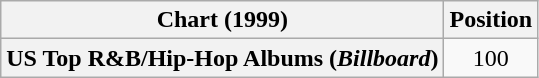<table class="wikitable plainrowheaders" style="text-align:center">
<tr>
<th scope="col">Chart (1999)</th>
<th scope="col">Position</th>
</tr>
<tr>
<th scope="row">US Top R&B/Hip-Hop Albums (<em>Billboard</em>)</th>
<td>100</td>
</tr>
</table>
